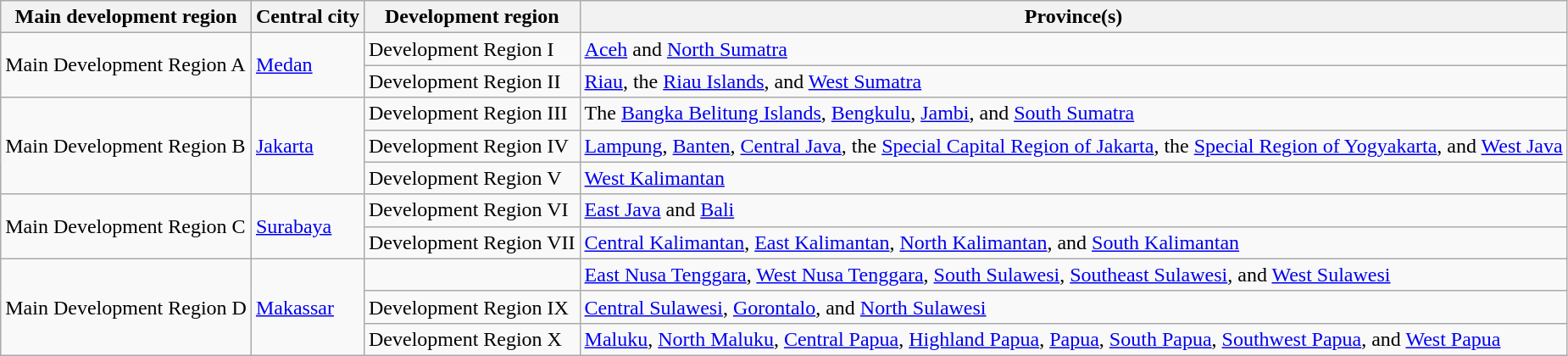<table class="wikitable">
<tr>
<th>Main development region</th>
<th>Central city</th>
<th>Development region</th>
<th>Province(s)</th>
</tr>
<tr>
<td rowspan="2">Main Development Region A<br></td>
<td rowspan="2"><a href='#'>Medan</a></td>
<td>Development Region I</td>
<td><a href='#'>Aceh</a> and <a href='#'>North Sumatra</a></td>
</tr>
<tr>
<td>Development Region II</td>
<td><a href='#'>Riau</a>, the <a href='#'>Riau Islands</a>, and <a href='#'>West Sumatra</a></td>
</tr>
<tr>
<td rowspan="3">Main Development Region B<br></td>
<td rowspan="3"><a href='#'>Jakarta</a></td>
<td>Development Region III</td>
<td>The <a href='#'>Bangka Belitung Islands</a>, <a href='#'>Bengkulu</a>, <a href='#'>Jambi</a>, and <a href='#'>South Sumatra</a></td>
</tr>
<tr>
<td>Development Region IV</td>
<td><a href='#'>Lampung</a>, <a href='#'>Banten</a>, <a href='#'>Central Java</a>, the <a href='#'>Special Capital Region of Jakarta</a>, the <a href='#'>Special Region of Yogyakarta</a>, and <a href='#'>West Java</a></td>
</tr>
<tr>
<td>Development Region V</td>
<td><a href='#'>West Kalimantan</a></td>
</tr>
<tr>
<td rowspan="2">Main Development Region C<br></td>
<td rowspan="2"><a href='#'>Surabaya</a></td>
<td>Development Region VI</td>
<td><a href='#'>East Java</a> and <a href='#'>Bali</a></td>
</tr>
<tr>
<td>Development Region VII</td>
<td><a href='#'>Central Kalimantan</a>, <a href='#'>East Kalimantan</a>, <a href='#'>North Kalimantan</a>, and <a href='#'>South Kalimantan</a></td>
</tr>
<tr>
<td rowspan="3">Main Development Region D<br></td>
<td rowspan="3"><a href='#'>Makassar</a></td>
<td></td>
<td><a href='#'>East Nusa Tenggara</a>, <a href='#'>West Nusa Tenggara</a>, <a href='#'>South Sulawesi</a>, <a href='#'>Southeast Sulawesi</a>, and <a href='#'>West Sulawesi</a></td>
</tr>
<tr>
<td>Development Region IX</td>
<td><a href='#'>Central Sulawesi</a>, <a href='#'>Gorontalo</a>, and <a href='#'>North Sulawesi</a></td>
</tr>
<tr>
<td>Development Region X</td>
<td><a href='#'>Maluku</a>, <a href='#'>North Maluku</a>, <a href='#'>Central Papua</a>, <a href='#'>Highland Papua</a>, <a href='#'>Papua</a>, <a href='#'>South Papua</a>, <a href='#'>Southwest Papua</a>, and <a href='#'>West Papua</a></td>
</tr>
</table>
